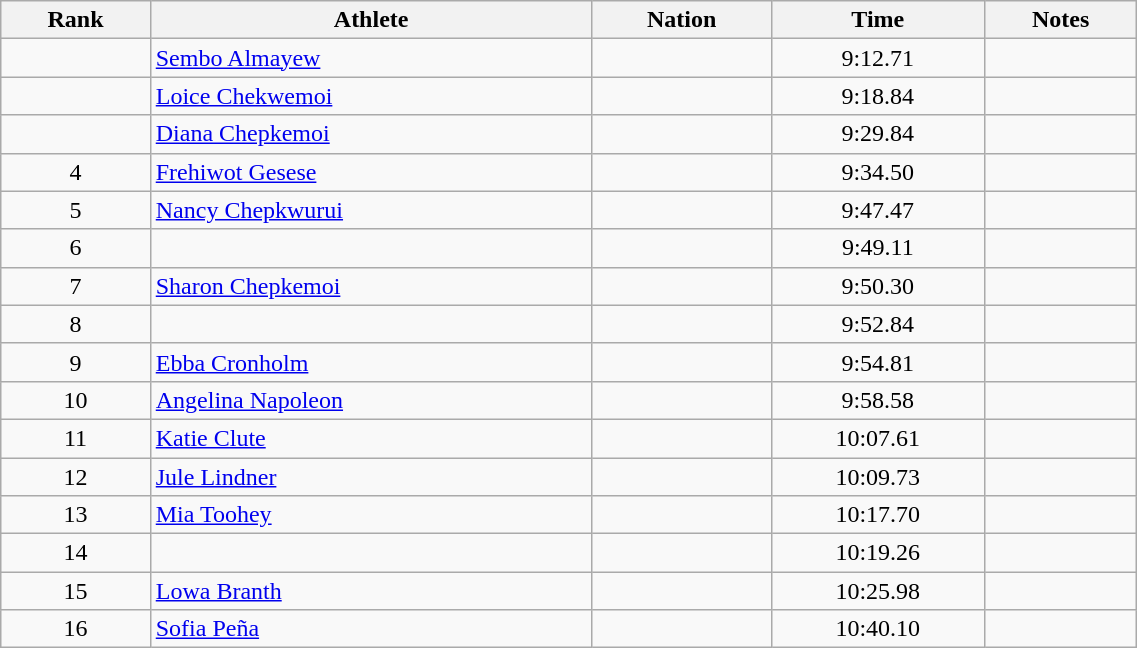<table class="wikitable sortable" style="text-align:center;width: 60%;">
<tr>
<th scope="col">Rank</th>
<th scope="col">Athlete</th>
<th scope="col">Nation</th>
<th scope="col">Time</th>
<th scope="col">Notes</th>
</tr>
<tr>
<td></td>
<td align=left><a href='#'>Sembo Almayew</a></td>
<td align=left></td>
<td>9:12.71</td>
<td></td>
</tr>
<tr>
<td></td>
<td align=left><a href='#'>Loice Chekwemoi</a></td>
<td align=left></td>
<td>9:18.84</td>
<td></td>
</tr>
<tr>
<td></td>
<td align=left><a href='#'>Diana Chepkemoi</a></td>
<td align=left></td>
<td>9:29.84</td>
<td></td>
</tr>
<tr>
<td>4</td>
<td align=left><a href='#'>Frehiwot Gesese</a></td>
<td align=left></td>
<td>9:34.50</td>
<td></td>
</tr>
<tr>
<td>5</td>
<td align=left><a href='#'>Nancy Chepkwurui</a></td>
<td align=left></td>
<td>9:47.47</td>
<td></td>
</tr>
<tr>
<td>6</td>
<td align=left></td>
<td align=left></td>
<td>9:49.11</td>
<td></td>
</tr>
<tr>
<td>7</td>
<td align=left><a href='#'>Sharon Chepkemoi</a></td>
<td align=left></td>
<td>9:50.30</td>
<td></td>
</tr>
<tr>
<td>8</td>
<td align=left></td>
<td align=left></td>
<td>9:52.84</td>
<td></td>
</tr>
<tr>
<td>9</td>
<td align=left><a href='#'>Ebba Cronholm</a></td>
<td align=left></td>
<td>9:54.81</td>
<td></td>
</tr>
<tr>
<td>10</td>
<td align=left><a href='#'>Angelina Napoleon</a></td>
<td align=left></td>
<td>9:58.58</td>
<td></td>
</tr>
<tr>
<td>11</td>
<td align=left><a href='#'>Katie Clute</a></td>
<td align=left></td>
<td>10:07.61</td>
<td></td>
</tr>
<tr>
<td>12</td>
<td align=left><a href='#'>Jule Lindner</a></td>
<td align=left></td>
<td>10:09.73</td>
<td></td>
</tr>
<tr>
<td>13</td>
<td align=left><a href='#'>Mia Toohey</a></td>
<td align=left></td>
<td>10:17.70</td>
<td></td>
</tr>
<tr>
<td>14</td>
<td align=left></td>
<td align=left></td>
<td>10:19.26</td>
<td></td>
</tr>
<tr>
<td>15</td>
<td align=left><a href='#'>Lowa Branth</a></td>
<td align=left></td>
<td>10:25.98</td>
<td></td>
</tr>
<tr>
<td>16</td>
<td align=left><a href='#'>Sofia Peña</a></td>
<td align=left></td>
<td>10:40.10</td>
<td></td>
</tr>
</table>
